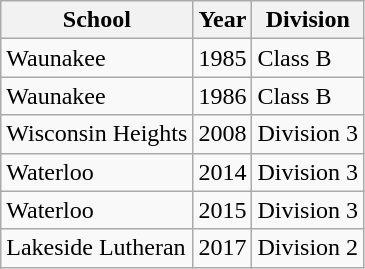<table class="wikitable">
<tr>
<th>School</th>
<th>Year</th>
<th>Division</th>
</tr>
<tr>
<td>Waunakee</td>
<td>1985</td>
<td>Class B</td>
</tr>
<tr>
<td>Waunakee</td>
<td>1986</td>
<td>Class B</td>
</tr>
<tr>
<td>Wisconsin Heights</td>
<td>2008</td>
<td>Division 3</td>
</tr>
<tr>
<td>Waterloo</td>
<td>2014</td>
<td>Division 3</td>
</tr>
<tr>
<td>Waterloo</td>
<td>2015</td>
<td>Division 3</td>
</tr>
<tr>
<td>Lakeside Lutheran</td>
<td>2017</td>
<td>Division 2</td>
</tr>
</table>
